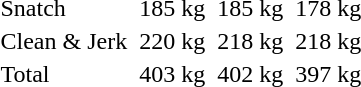<table>
<tr>
<td>Snatch</td>
<td></td>
<td>185 kg</td>
<td></td>
<td>185 kg</td>
<td></td>
<td>178 kg</td>
</tr>
<tr>
<td>Clean & Jerk</td>
<td></td>
<td>220 kg</td>
<td></td>
<td>218 kg</td>
<td></td>
<td>218 kg</td>
</tr>
<tr>
<td>Total</td>
<td></td>
<td>403 kg</td>
<td></td>
<td>402 kg</td>
<td></td>
<td>397 kg</td>
</tr>
</table>
